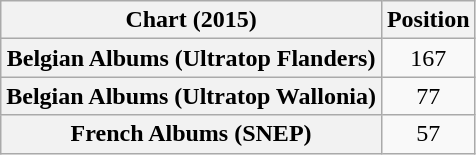<table class="wikitable sortable plainrowheaders" style="text-align:center">
<tr>
<th scope="col">Chart (2015)</th>
<th scope="col">Position</th>
</tr>
<tr>
<th scope="row">Belgian Albums (Ultratop Flanders)</th>
<td>167</td>
</tr>
<tr>
<th scope="row">Belgian Albums (Ultratop Wallonia)</th>
<td>77</td>
</tr>
<tr>
<th scope="row">French Albums (SNEP)</th>
<td>57</td>
</tr>
</table>
